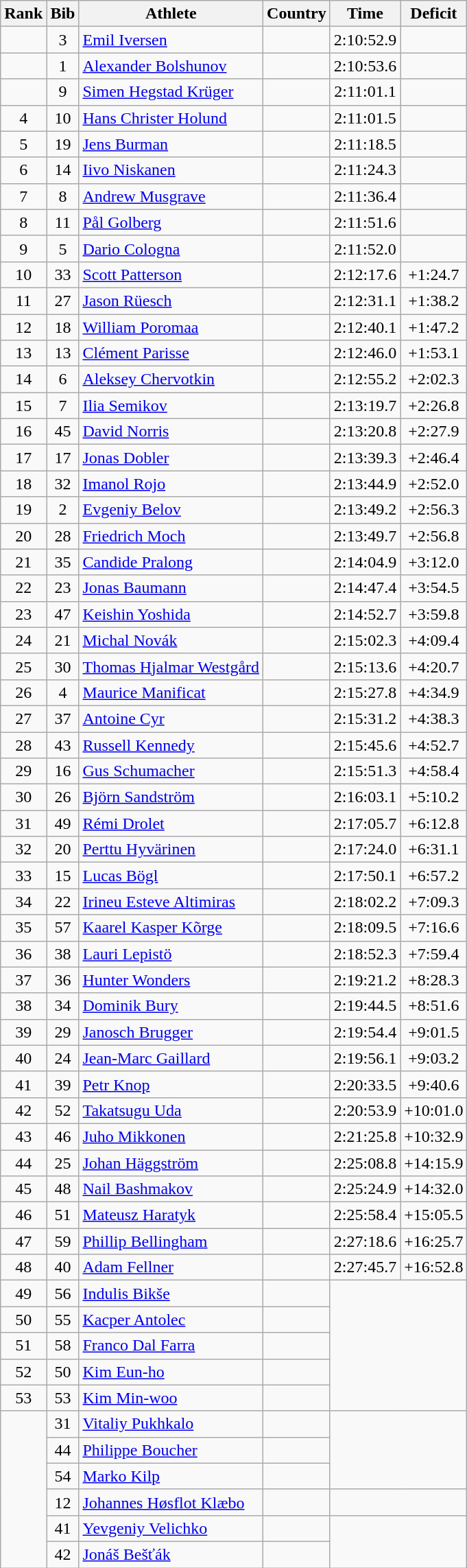<table class="wikitable sortable" style="text-align:center">
<tr>
<th>Rank</th>
<th>Bib</th>
<th>Athlete</th>
<th>Country</th>
<th>Time</th>
<th>Deficit</th>
</tr>
<tr>
<td></td>
<td>3</td>
<td align=left><a href='#'>Emil Iversen</a></td>
<td align=left></td>
<td>2:10:52.9</td>
<td></td>
</tr>
<tr>
<td></td>
<td>1</td>
<td align=left><a href='#'>Alexander Bolshunov</a></td>
<td align=left></td>
<td>2:10:53.6</td>
<td></td>
</tr>
<tr>
<td></td>
<td>9</td>
<td align=left><a href='#'>Simen Hegstad Krüger</a></td>
<td align=left></td>
<td>2:11:01.1</td>
<td></td>
</tr>
<tr>
<td>4</td>
<td>10</td>
<td align=left><a href='#'>Hans Christer Holund</a></td>
<td align=left></td>
<td>2:11:01.5</td>
<td></td>
</tr>
<tr>
<td>5</td>
<td>19</td>
<td align=left><a href='#'>Jens Burman</a></td>
<td align=left></td>
<td>2:11:18.5</td>
<td></td>
</tr>
<tr>
<td>6</td>
<td>14</td>
<td align=left><a href='#'>Iivo Niskanen</a></td>
<td align=left></td>
<td>2:11:24.3</td>
<td></td>
</tr>
<tr>
<td>7</td>
<td>8</td>
<td align=left><a href='#'>Andrew Musgrave</a></td>
<td align=left></td>
<td>2:11:36.4</td>
<td></td>
</tr>
<tr>
<td>8</td>
<td>11</td>
<td align=left><a href='#'>Pål Golberg</a></td>
<td align=left></td>
<td>2:11:51.6</td>
<td></td>
</tr>
<tr>
<td>9</td>
<td>5</td>
<td align=left><a href='#'>Dario Cologna</a></td>
<td align=left></td>
<td>2:11:52.0</td>
<td></td>
</tr>
<tr>
<td>10</td>
<td>33</td>
<td align=left><a href='#'>Scott Patterson</a></td>
<td align=left></td>
<td>2:12:17.6</td>
<td>+1:24.7</td>
</tr>
<tr>
<td>11</td>
<td>27</td>
<td align=left><a href='#'>Jason Rüesch</a></td>
<td align=left></td>
<td>2:12:31.1</td>
<td>+1:38.2</td>
</tr>
<tr>
<td>12</td>
<td>18</td>
<td align=left><a href='#'>William Poromaa</a></td>
<td align=left></td>
<td>2:12:40.1</td>
<td>+1:47.2</td>
</tr>
<tr>
<td>13</td>
<td>13</td>
<td align=left><a href='#'>Clément Parisse</a></td>
<td align=left></td>
<td>2:12:46.0</td>
<td>+1:53.1</td>
</tr>
<tr>
<td>14</td>
<td>6</td>
<td align=left><a href='#'>Aleksey Chervotkin</a></td>
<td align=left></td>
<td>2:12:55.2</td>
<td>+2:02.3</td>
</tr>
<tr>
<td>15</td>
<td>7</td>
<td align=left><a href='#'>Ilia Semikov</a></td>
<td align=left></td>
<td>2:13:19.7</td>
<td>+2:26.8</td>
</tr>
<tr>
<td>16</td>
<td>45</td>
<td align=left><a href='#'>David Norris</a></td>
<td align=left></td>
<td>2:13:20.8</td>
<td>+2:27.9</td>
</tr>
<tr>
<td>17</td>
<td>17</td>
<td align=left><a href='#'>Jonas Dobler</a></td>
<td align=left></td>
<td>2:13:39.3</td>
<td>+2:46.4</td>
</tr>
<tr>
<td>18</td>
<td>32</td>
<td align=left><a href='#'>Imanol Rojo</a></td>
<td align=left></td>
<td>2:13:44.9</td>
<td>+2:52.0</td>
</tr>
<tr>
<td>19</td>
<td>2</td>
<td align=left><a href='#'>Evgeniy Belov</a></td>
<td align=left></td>
<td>2:13:49.2</td>
<td>+2:56.3</td>
</tr>
<tr>
<td>20</td>
<td>28</td>
<td align=left><a href='#'>Friedrich Moch</a></td>
<td align=left></td>
<td>2:13:49.7</td>
<td>+2:56.8</td>
</tr>
<tr>
<td>21</td>
<td>35</td>
<td align=left><a href='#'>Candide Pralong</a></td>
<td align=left></td>
<td>2:14:04.9</td>
<td>+3:12.0</td>
</tr>
<tr>
<td>22</td>
<td>23</td>
<td align=left><a href='#'>Jonas Baumann</a></td>
<td align=left></td>
<td>2:14:47.4</td>
<td>+3:54.5</td>
</tr>
<tr>
<td>23</td>
<td>47</td>
<td align=left><a href='#'>Keishin Yoshida</a></td>
<td align=left></td>
<td>2:14:52.7</td>
<td>+3:59.8</td>
</tr>
<tr>
<td>24</td>
<td>21</td>
<td align=left><a href='#'>Michal Novák</a></td>
<td align=left></td>
<td>2:15:02.3</td>
<td>+4:09.4</td>
</tr>
<tr>
<td>25</td>
<td>30</td>
<td align=left><a href='#'>Thomas Hjalmar Westgård</a></td>
<td align=left></td>
<td>2:15:13.6</td>
<td>+4:20.7</td>
</tr>
<tr>
<td>26</td>
<td>4</td>
<td align=left><a href='#'>Maurice Manificat</a></td>
<td align=left></td>
<td>2:15:27.8</td>
<td>+4:34.9</td>
</tr>
<tr>
<td>27</td>
<td>37</td>
<td align=left><a href='#'>Antoine Cyr</a></td>
<td align=left></td>
<td>2:15:31.2</td>
<td>+4:38.3</td>
</tr>
<tr>
<td>28</td>
<td>43</td>
<td align=left><a href='#'>Russell Kennedy</a></td>
<td align=left></td>
<td>2:15:45.6</td>
<td>+4:52.7</td>
</tr>
<tr>
<td>29</td>
<td>16</td>
<td align=left><a href='#'>Gus Schumacher</a></td>
<td align=left></td>
<td>2:15:51.3</td>
<td>+4:58.4</td>
</tr>
<tr>
<td>30</td>
<td>26</td>
<td align=left><a href='#'>Björn Sandström</a></td>
<td align=left></td>
<td>2:16:03.1</td>
<td>+5:10.2</td>
</tr>
<tr>
<td>31</td>
<td>49</td>
<td align=left><a href='#'>Rémi Drolet</a></td>
<td align=left></td>
<td>2:17:05.7</td>
<td>+6:12.8</td>
</tr>
<tr>
<td>32</td>
<td>20</td>
<td align=left><a href='#'>Perttu Hyvärinen</a></td>
<td align=left></td>
<td>2:17:24.0</td>
<td>+6:31.1</td>
</tr>
<tr>
<td>33</td>
<td>15</td>
<td align=left><a href='#'>Lucas Bögl</a></td>
<td align=left></td>
<td>2:17:50.1</td>
<td>+6:57.2</td>
</tr>
<tr>
<td>34</td>
<td>22</td>
<td align=left><a href='#'>Irineu Esteve Altimiras</a></td>
<td align=left></td>
<td>2:18:02.2</td>
<td>+7:09.3</td>
</tr>
<tr>
<td>35</td>
<td>57</td>
<td align=left><a href='#'>Kaarel Kasper Kõrge</a></td>
<td align=left></td>
<td>2:18:09.5</td>
<td>+7:16.6</td>
</tr>
<tr>
<td>36</td>
<td>38</td>
<td align=left><a href='#'>Lauri Lepistö</a></td>
<td align=left></td>
<td>2:18:52.3</td>
<td>+7:59.4</td>
</tr>
<tr>
<td>37</td>
<td>36</td>
<td align=left><a href='#'>Hunter Wonders</a></td>
<td align=left></td>
<td>2:19:21.2</td>
<td>+8:28.3</td>
</tr>
<tr>
<td>38</td>
<td>34</td>
<td align=left><a href='#'>Dominik Bury</a></td>
<td align=left></td>
<td>2:19:44.5</td>
<td>+8:51.6</td>
</tr>
<tr>
<td>39</td>
<td>29</td>
<td align=left><a href='#'>Janosch Brugger</a></td>
<td align=left></td>
<td>2:19:54.4</td>
<td>+9:01.5</td>
</tr>
<tr>
<td>40</td>
<td>24</td>
<td align=left><a href='#'>Jean-Marc Gaillard</a></td>
<td align=left></td>
<td>2:19:56.1</td>
<td>+9:03.2</td>
</tr>
<tr>
<td>41</td>
<td>39</td>
<td align=left><a href='#'>Petr Knop</a></td>
<td align=left></td>
<td>2:20:33.5</td>
<td>+9:40.6</td>
</tr>
<tr>
<td>42</td>
<td>52</td>
<td align=left><a href='#'>Takatsugu Uda</a></td>
<td align=left></td>
<td>2:20:53.9</td>
<td>+10:01.0</td>
</tr>
<tr>
<td>43</td>
<td>46</td>
<td align=left><a href='#'>Juho Mikkonen</a></td>
<td align=left></td>
<td>2:21:25.8</td>
<td>+10:32.9</td>
</tr>
<tr>
<td>44</td>
<td>25</td>
<td align=left><a href='#'>Johan Häggström</a></td>
<td align=left></td>
<td>2:25:08.8</td>
<td>+14:15.9</td>
</tr>
<tr>
<td>45</td>
<td>48</td>
<td align=left><a href='#'>Nail Bashmakov</a></td>
<td align=left></td>
<td>2:25:24.9</td>
<td>+14:32.0</td>
</tr>
<tr>
<td>46</td>
<td>51</td>
<td align=left><a href='#'>Mateusz Haratyk</a></td>
<td align=left></td>
<td>2:25:58.4</td>
<td>+15:05.5</td>
</tr>
<tr>
<td>47</td>
<td>59</td>
<td align=left><a href='#'>Phillip Bellingham</a></td>
<td align=left></td>
<td>2:27:18.6</td>
<td>+16:25.7</td>
</tr>
<tr>
<td>48</td>
<td>40</td>
<td align=left><a href='#'>Adam Fellner</a></td>
<td align=left></td>
<td>2:27:45.7</td>
<td>+16:52.8</td>
</tr>
<tr>
<td>49</td>
<td>56</td>
<td align=left><a href='#'>Indulis Bikše</a></td>
<td align=left></td>
<td colspan=2 rowspan=5></td>
</tr>
<tr>
<td>50</td>
<td>55</td>
<td align=left><a href='#'>Kacper Antolec</a></td>
<td align=left></td>
</tr>
<tr>
<td>51</td>
<td>58</td>
<td align=left><a href='#'>Franco Dal Farra</a></td>
<td align=left></td>
</tr>
<tr>
<td>52</td>
<td>50</td>
<td align=left><a href='#'>Kim Eun-ho</a></td>
<td align=left></td>
</tr>
<tr>
<td>53</td>
<td>53</td>
<td align=left><a href='#'>Kim Min-woo</a></td>
<td align=left></td>
</tr>
<tr>
<td rowspan=6></td>
<td>31</td>
<td align=left><a href='#'>Vitaliy Pukhkalo</a></td>
<td align=left></td>
<td colspan=2 rowspan=3></td>
</tr>
<tr>
<td>44</td>
<td align=left><a href='#'>Philippe Boucher</a></td>
<td align=left></td>
</tr>
<tr>
<td>54</td>
<td align=left><a href='#'>Marko Kilp</a></td>
<td align=left></td>
</tr>
<tr>
<td>12</td>
<td align=left><a href='#'>Johannes Høsflot Klæbo</a></td>
<td align=left></td>
<td colspan=2></td>
</tr>
<tr>
<td>41</td>
<td align=left><a href='#'>Yevgeniy Velichko</a></td>
<td align=left></td>
<td colspan=2 rowspan=2></td>
</tr>
<tr>
<td>42</td>
<td align=left><a href='#'>Jonáš Bešťák</a></td>
<td align=left></td>
</tr>
</table>
